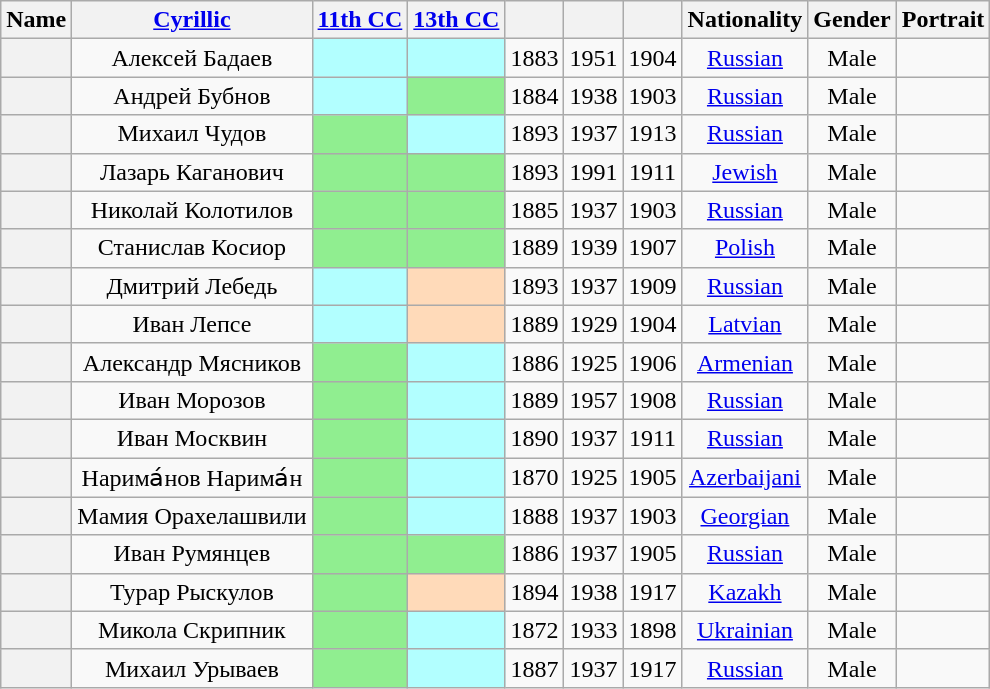<table class="wikitable sortable" style=text-align:center>
<tr>
<th scope="col">Name</th>
<th scope="col" class="unsortable"><a href='#'>Cyrillic</a></th>
<th scope="col"><a href='#'>11th CC</a></th>
<th scope="col"><a href='#'>13th CC</a></th>
<th scope="col"></th>
<th scope="col"></th>
<th scope="col"></th>
<th scope="col">Nationality</th>
<th scope="col">Gender</th>
<th scope="col" class="unsortable">Portrait</th>
</tr>
<tr>
<th align="center" scope="row" style="font-weight:normal;"></th>
<td>Алексей Бадаев</td>
<td bgcolor = #B2FFFF></td>
<td bgcolor = #B2FFFF></td>
<td>1883</td>
<td>1951</td>
<td>1904</td>
<td><a href='#'>Russian</a></td>
<td>Male</td>
<td></td>
</tr>
<tr>
<th align="center" scope="row" style="font-weight:normal;"></th>
<td>Андрей Бубнов</td>
<td bgcolor = #B2FFFF></td>
<td bgcolor = LightGreen></td>
<td>1884</td>
<td>1938</td>
<td>1903</td>
<td><a href='#'>Russian</a></td>
<td>Male</td>
<td></td>
</tr>
<tr>
<th align="center" scope="row" style="font-weight:normal;"></th>
<td>Михаил Чудов</td>
<td bgcolor = LightGreen></td>
<td bgcolor = #B2FFFF></td>
<td>1893</td>
<td>1937</td>
<td>1913</td>
<td><a href='#'>Russian</a></td>
<td>Male</td>
<td></td>
</tr>
<tr>
<th align="center" scope="row" style="font-weight:normal;"></th>
<td>Лазарь Каганович</td>
<td bgcolor = LightGreen></td>
<td bgcolor = LightGreen></td>
<td>1893</td>
<td>1991</td>
<td>1911</td>
<td><a href='#'>Jewish</a></td>
<td>Male</td>
<td></td>
</tr>
<tr>
<th align="center" scope="row" style="font-weight:normal;"></th>
<td>Николай Колотилов</td>
<td bgcolor = LightGreen></td>
<td bgcolor = LightGreen></td>
<td>1885</td>
<td>1937</td>
<td>1903</td>
<td><a href='#'>Russian</a></td>
<td>Male</td>
<td></td>
</tr>
<tr>
<th align="center" scope="row" style="font-weight:normal;"></th>
<td>Станислав Косиор</td>
<td bgcolor = LightGreen></td>
<td bgcolor = LightGreen></td>
<td>1889</td>
<td>1939</td>
<td>1907</td>
<td><a href='#'>Polish</a></td>
<td>Male</td>
<td></td>
</tr>
<tr>
<th align="center" scope="row" style="font-weight:normal;"></th>
<td>Дмитрий Лебедь</td>
<td bgcolor = #B2FFFF></td>
<td bgcolor = PeachPuff></td>
<td>1893</td>
<td>1937</td>
<td>1909</td>
<td><a href='#'>Russian</a></td>
<td>Male</td>
<td></td>
</tr>
<tr>
<th align="center" scope="row" style="font-weight:normal;"></th>
<td>Иван Лепсе</td>
<td bgcolor = #B2FFFF></td>
<td bgcolor = PeachPuff></td>
<td>1889</td>
<td>1929</td>
<td>1904</td>
<td><a href='#'>Latvian</a></td>
<td>Male</td>
<td></td>
</tr>
<tr>
<th align="center" scope="row" style="font-weight:normal;"></th>
<td>Александр Мясников</td>
<td bgcolor = LightGreen></td>
<td bgcolor = #B2FFFF></td>
<td>1886</td>
<td>1925</td>
<td>1906</td>
<td><a href='#'>Armenian</a></td>
<td>Male</td>
<td></td>
</tr>
<tr>
<th align="center" scope="row" style="font-weight:normal;"></th>
<td>Иван Морозов</td>
<td bgcolor = LightGreen></td>
<td bgcolor = #B2FFFF></td>
<td>1889</td>
<td>1957</td>
<td>1908</td>
<td><a href='#'>Russian</a></td>
<td>Male</td>
<td></td>
</tr>
<tr>
<th align="center" scope="row" style="font-weight:normal;"></th>
<td>Иван Москвин</td>
<td bgcolor = LightGreen></td>
<td bgcolor = #B2FFFF></td>
<td>1890</td>
<td>1937</td>
<td>1911</td>
<td><a href='#'>Russian</a></td>
<td>Male</td>
<td></td>
</tr>
<tr>
<th align="center" scope="row" style="font-weight:normal;"></th>
<td>Нарима́нов Нарима́н</td>
<td bgcolor = LightGreen></td>
<td bgcolor = #B2FFFF></td>
<td>1870</td>
<td>1925</td>
<td>1905</td>
<td><a href='#'>Azerbaijani</a></td>
<td>Male</td>
<td></td>
</tr>
<tr>
<th align="center" scope="row" style="font-weight:normal;"></th>
<td>Мамия Орахелашвили</td>
<td bgcolor = LightGreen></td>
<td bgcolor = #B2FFFF></td>
<td>1888</td>
<td>1937</td>
<td>1903</td>
<td><a href='#'>Georgian</a></td>
<td>Male</td>
<td></td>
</tr>
<tr>
<th align="center" scope="row" style="font-weight:normal;"></th>
<td>Иван Румянцев</td>
<td bgcolor = LightGreen></td>
<td bgcolor = LightGreen></td>
<td>1886</td>
<td>1937</td>
<td>1905</td>
<td><a href='#'>Russian</a></td>
<td>Male</td>
<td></td>
</tr>
<tr>
<th align="center" scope="row" style="font-weight:normal;"></th>
<td>Турар Рыскулов</td>
<td bgcolor = LightGreen></td>
<td bgcolor = PeachPuff></td>
<td>1894</td>
<td>1938</td>
<td>1917</td>
<td><a href='#'>Kazakh</a></td>
<td>Male</td>
<td></td>
</tr>
<tr>
<th align="center" scope="row" style="font-weight:normal;"></th>
<td>Микола Скрипник</td>
<td bgcolor = LightGreen></td>
<td bgcolor = #B2FFFF></td>
<td>1872</td>
<td>1933</td>
<td>1898</td>
<td><a href='#'>Ukrainian</a></td>
<td>Male</td>
<td></td>
</tr>
<tr>
<th align="center" scope="row" style="font-weight:normal;"></th>
<td>Михаил Урываев</td>
<td bgcolor = LightGreen></td>
<td bgcolor = #B2FFFF></td>
<td>1887</td>
<td>1937</td>
<td>1917</td>
<td><a href='#'>Russian</a></td>
<td>Male</td>
<td></td>
</tr>
</table>
